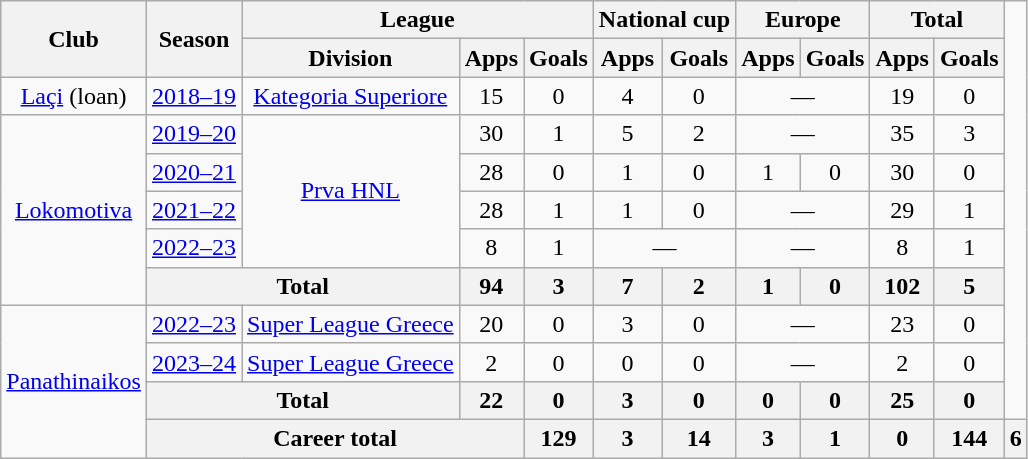<table class="wikitable" style="text-align:center">
<tr>
<th rowspan="2">Club</th>
<th rowspan="2">Season</th>
<th colspan="3">League</th>
<th colspan="2">National cup</th>
<th colspan="2">Europe</th>
<th colspan="2">Total</th>
</tr>
<tr>
<th>Division</th>
<th>Apps</th>
<th>Goals</th>
<th>Apps</th>
<th>Goals</th>
<th>Apps</th>
<th>Goals</th>
<th>Apps</th>
<th>Goals</th>
</tr>
<tr>
<td><a href='#'>Laçi</a> (loan)</td>
<td><a href='#'>2018–19</a></td>
<td><a href='#'>Kategoria Superiore</a></td>
<td>15</td>
<td>0</td>
<td>4</td>
<td>0</td>
<td colspan="2">—</td>
<td>19</td>
<td>0</td>
</tr>
<tr>
<td rowspan="5"><a href='#'>Lokomotiva</a></td>
<td><a href='#'>2019–20</a></td>
<td rowspan="4"><a href='#'>Prva HNL</a></td>
<td>30</td>
<td>1</td>
<td>5</td>
<td>2</td>
<td colspan="2">—</td>
<td>35</td>
<td>3</td>
</tr>
<tr>
<td><a href='#'>2020–21</a></td>
<td>28</td>
<td>0</td>
<td>1</td>
<td>0</td>
<td>1</td>
<td>0</td>
<td>30</td>
<td>0</td>
</tr>
<tr>
<td><a href='#'>2021–22</a></td>
<td>28</td>
<td>1</td>
<td>1</td>
<td>0</td>
<td colspan="2">—</td>
<td>29</td>
<td>1</td>
</tr>
<tr>
<td><a href='#'>2022–23</a></td>
<td>8</td>
<td>1</td>
<td colspan="2">—</td>
<td colspan="2">—</td>
<td>8</td>
<td>1</td>
</tr>
<tr>
<th colspan="2">Total</th>
<th>94</th>
<th>3</th>
<th>7</th>
<th>2</th>
<th>1</th>
<th>0</th>
<th>102</th>
<th>5</th>
</tr>
<tr>
<td rowspan="5"><a href='#'>Panathinaikos</a></td>
<td><a href='#'>2022–23</a></td>
<td><a href='#'>Super League Greece</a></td>
<td>20</td>
<td>0</td>
<td>3</td>
<td>0</td>
<td colspan="2">—</td>
<td>23</td>
<td>0</td>
</tr>
<tr>
<td><a href='#'>2023–24</a></td>
<td><a href='#'>Super League Greece</a></td>
<td>2</td>
<td>0</td>
<td>0</td>
<td>0</td>
<td colspan="2">—</td>
<td>2</td>
<td>0</td>
</tr>
<tr>
<th colspan="2">Total</th>
<th>22</th>
<th>0</th>
<th>3</th>
<th>0</th>
<th>0</th>
<th>0</th>
<th>25</th>
<th>0</th>
</tr>
<tr>
<th colspan="3">Career total</th>
<th>129</th>
<th>3</th>
<th>14</th>
<th>3</th>
<th>1</th>
<th>0</th>
<th>144</th>
<th>6</th>
</tr>
</table>
